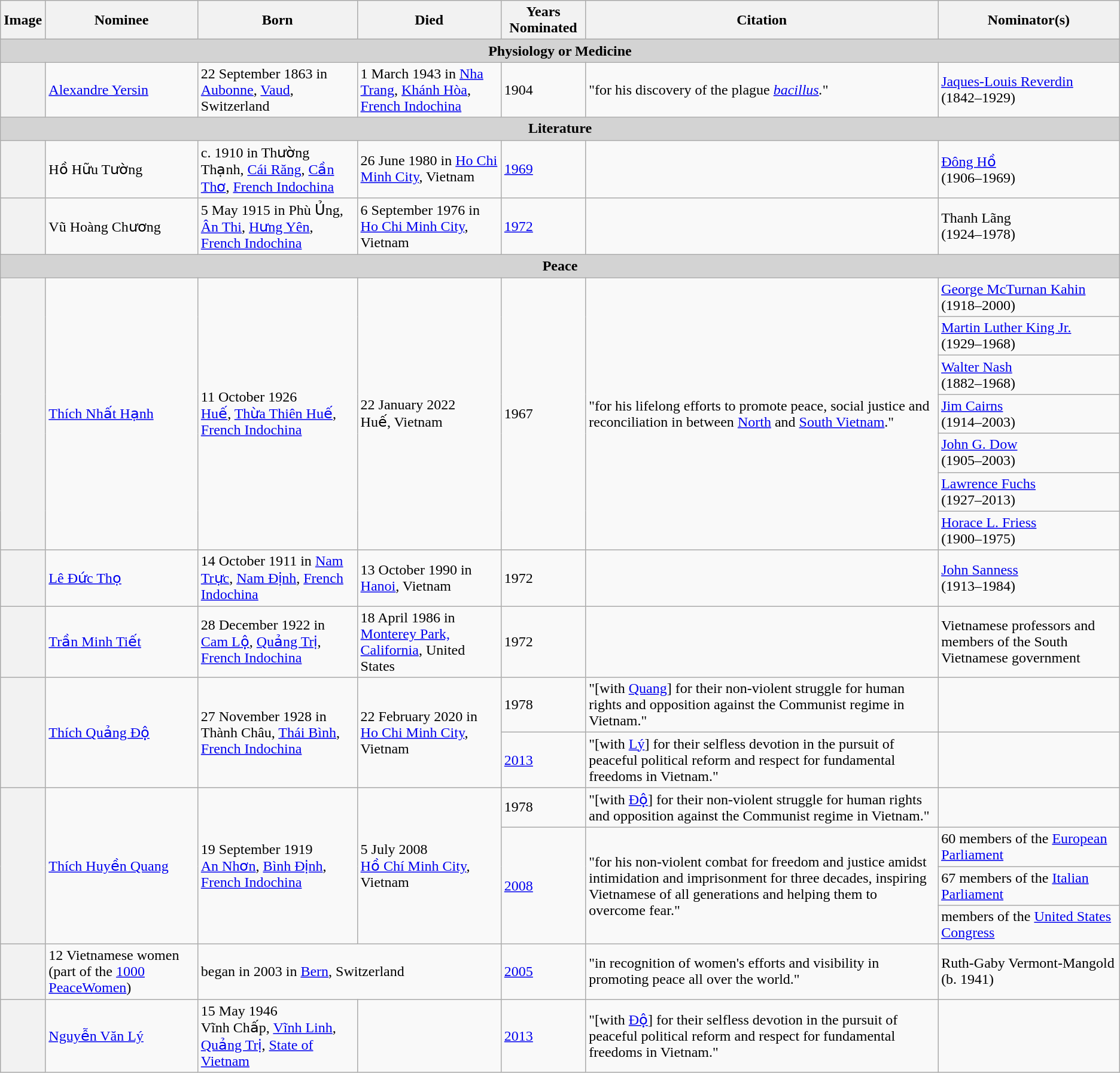<table class="wikitable sortable">
<tr>
<th>Image</th>
<th>Nominee</th>
<th>Born</th>
<th>Died</th>
<th>Years Nominated</th>
<th>Citation</th>
<th>Nominator(s)</th>
</tr>
<tr>
<td colspan=7 align=center style="background:lightgray;white-space:nowrap"><strong>Physiology or Medicine</strong></td>
</tr>
<tr>
<th scope="row"></th>
<td><a href='#'>Alexandre Yersin</a></td>
<td>22 September 1863 in <a href='#'>Aubonne</a>, <a href='#'>Vaud</a>, Switzerland</td>
<td>1 March 1943 in <a href='#'>Nha Trang</a>, <a href='#'>Khánh Hòa</a>, <a href='#'>French Indochina</a></td>
<td>1904</td>
<td>"for his discovery of the plague <em><a href='#'>bacillus</a>.</em>"</td>
<td><a href='#'>Jaques-Louis Reverdin</a> <br>(1842–1929)<br></td>
</tr>
<tr>
<td colspan=7 align=center style="background:lightgray;white-space:nowrap"><strong>Literature</strong></td>
</tr>
<tr>
<th scope="row"></th>
<td>Hồ Hữu Tường</td>
<td>c. 1910 in Thường Thạnh, <a href='#'>Cái Răng</a>, <a href='#'>Cần Thơ</a>, <a href='#'>French Indochina</a></td>
<td>26 June 1980 in <a href='#'>Ho Chi Minh City</a>, Vietnam</td>
<td><a href='#'>1969</a></td>
<td></td>
<td><a href='#'>Đông Hồ</a> <br>(1906–1969)<br></td>
</tr>
<tr>
<th scope="row"></th>
<td>Vũ Hoàng Chương</td>
<td>5 May 1915 in Phù Ủng, <a href='#'>Ân Thi</a>, <a href='#'>Hưng Yên</a>, <a href='#'>French Indochina</a></td>
<td>6 September 1976 in <a href='#'>Ho Chi Minh City</a>, Vietnam</td>
<td><a href='#'>1972</a></td>
<td></td>
<td>Thanh Lãng <br>(1924–1978)<br></td>
</tr>
<tr>
<td colspan=7 align=center style="background:lightgray;white-space:nowrap"><strong>Peace</strong></td>
</tr>
<tr>
<th scope="row" rowspan=7></th>
<td rowspan=7><a href='#'>Thích Nhất Hạnh</a></td>
<td rowspan=7>11 October 1926 <br><a href='#'>Huế</a>, <a href='#'>Thừa Thiên Huế</a>, <a href='#'>French Indochina</a></td>
<td rowspan=7>22 January 2022 <br>Huế, Vietnam</td>
<td rowspan=7>1967</td>
<td rowspan=7>"for his lifelong efforts to promote peace, social justice and reconciliation in between <a href='#'>North</a> and <a href='#'>South Vietnam</a>."</td>
<td><a href='#'>George McTurnan Kahin</a> <br>(1918–2000)<br></td>
</tr>
<tr>
<td> <a href='#'>Martin Luther King Jr.</a> <br>(1929–1968)<br></td>
</tr>
<tr>
<td><a href='#'>Walter Nash</a> <br>(1882–1968)<br></td>
</tr>
<tr>
<td><a href='#'>Jim Cairns</a> <br>(1914–2003)<br></td>
</tr>
<tr>
<td><a href='#'>John G. Dow</a> <br>(1905–2003)<br></td>
</tr>
<tr>
<td><a href='#'>Lawrence Fuchs</a> <br>(1927–2013)<br></td>
</tr>
<tr>
<td><a href='#'>Horace L. Friess</a> <br>(1900–1975)<br></td>
</tr>
<tr>
<th scope="row"></th>
<td><a href='#'>Lê Đức Thọ</a></td>
<td>14 October 1911 in <a href='#'>Nam Trực</a>, <a href='#'>Nam Định</a>, <a href='#'>French Indochina</a></td>
<td>13 October 1990 in <a href='#'>Hanoi</a>, Vietnam</td>
<td>1972</td>
<td></td>
<td><a href='#'>John Sanness</a> <br>(1913–1984)<br></td>
</tr>
<tr>
<th scope="row"></th>
<td><a href='#'>Trần Minh Tiết</a></td>
<td>28 December 1922 in <a href='#'>Cam Lộ</a>, <a href='#'>Quảng Trị</a>, <a href='#'>French Indochina</a></td>
<td>18 April 1986 in <a href='#'>Monterey Park, California</a>, United States</td>
<td>1972</td>
<td></td>
<td>Vietnamese professors and members of the South Vietnamese government</td>
</tr>
<tr>
<th scope="row" rowspan=2></th>
<td rowspan=2><a href='#'>Thích Quảng Độ</a></td>
<td rowspan=2>27 November 1928 in Thành Châu, <a href='#'>Thái Bình</a>, <a href='#'>French Indochina</a></td>
<td rowspan=2>22 February 2020 in <a href='#'>Ho Chi Minh City</a>, Vietnam</td>
<td>1978</td>
<td>"[with <a href='#'>Quang</a>] for their non-violent struggle for human rights and opposition against the Communist regime in Vietnam."</td>
<td></td>
</tr>
<tr>
<td><a href='#'>2013</a></td>
<td>"[with <a href='#'>Lý</a>] for their selfless devotion in the pursuit of peaceful political reform and respect for fundamental freedoms in Vietnam."</td>
<td></td>
</tr>
<tr>
<th scope="row" rowspan=4></th>
<td rowspan=4><a href='#'>Thích Huyền Quang</a></td>
<td rowspan=4>19 September 1919 <br><a href='#'>An Nhơn</a>, <a href='#'>Bình Định</a>, <a href='#'>French Indochina</a></td>
<td rowspan=4>5 July 2008 <br><a href='#'>Hồ Chí Minh City</a>, Vietnam</td>
<td>1978</td>
<td>"[with <a href='#'>Độ</a>] for their non-violent struggle for human rights and opposition against the Communist regime in Vietnam."</td>
<td></td>
</tr>
<tr>
<td rowspan=3><a href='#'>2008</a></td>
<td rowspan=3>"for his non-violent combat for freedom and justice amidst intimidation and imprisonment for three decades, inspiring Vietnamese of all generations and helping them to overcome fear."</td>
<td>60 members of the <a href='#'>European Parliament</a></td>
</tr>
<tr>
<td>67 members of the <a href='#'>Italian Parliament</a></td>
</tr>
<tr>
<td>members of the <a href='#'>United States Congress</a></td>
</tr>
<tr>
<th scope="row"></th>
<td>12 Vietnamese women (part of the <a href='#'>1000 PeaceWomen</a>)</td>
<td colspan=2>began in 2003 in <a href='#'>Bern</a>, Switzerland</td>
<td><a href='#'>2005</a></td>
<td>"in recognition of women's efforts and visibility in promoting peace all over the world."</td>
<td>Ruth-Gaby Vermont-Mangold <br>(b. 1941)<br></td>
</tr>
<tr>
<th scope="row"></th>
<td><a href='#'>Nguyễn Văn Lý</a></td>
<td>15 May 1946 <br>Vĩnh Chấp, <a href='#'>Vĩnh Linh</a>, <a href='#'>Quảng Trị</a>, <a href='#'>State of Vietnam</a></td>
<td></td>
<td><a href='#'>2013</a></td>
<td>"[with <a href='#'>Độ</a>] for their selfless devotion in the pursuit of peaceful political reform and respect for fundamental freedoms in Vietnam."</td>
<td></td>
</tr>
</table>
